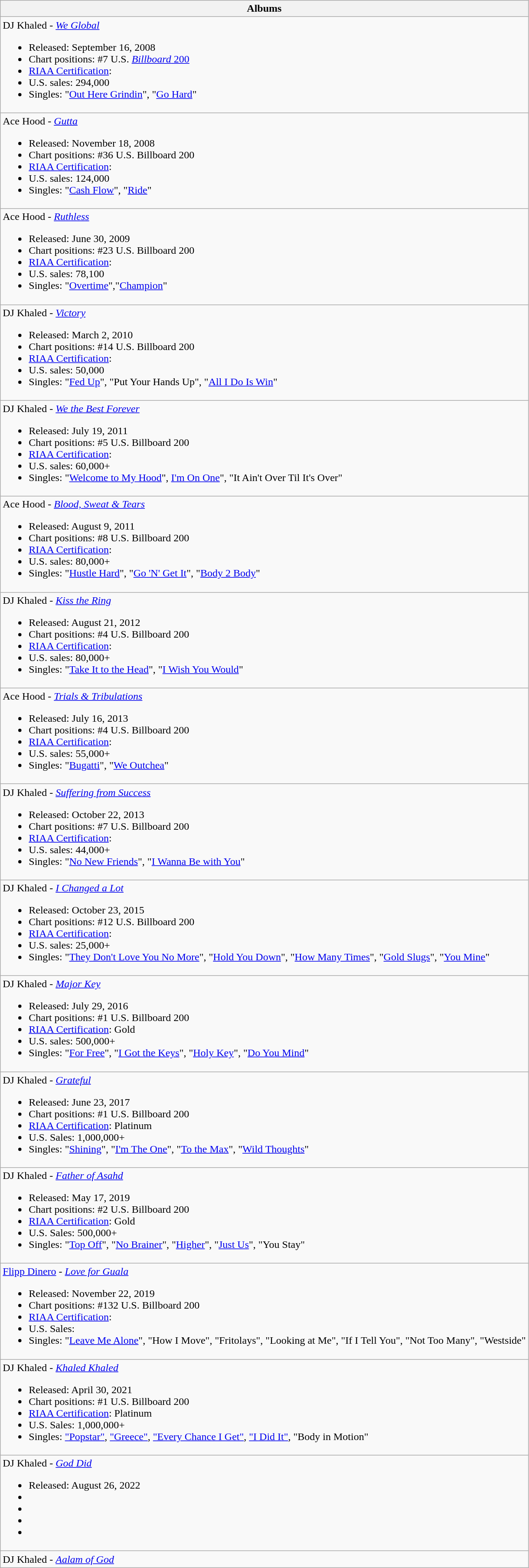<table class="wikitable">
<tr>
<th align="left">Albums</th>
</tr>
<tr>
<td align="left">DJ Khaled - <em><a href='#'>We Global</a></em><br><ul><li>Released: September 16, 2008</li><li>Chart positions: #7 U.S. <a href='#'><em>Billboard</em> 200</a></li><li><a href='#'>RIAA Certification</a>:</li><li>U.S. sales: 294,000</li><li>Singles: "<a href='#'>Out Here Grindin</a>", "<a href='#'>Go Hard</a>"</li></ul></td>
</tr>
<tr>
<td align="left">Ace Hood - <em><a href='#'>Gutta</a></em><br><ul><li>Released: November 18, 2008</li><li>Chart positions: #36 U.S. Billboard 200</li><li><a href='#'>RIAA Certification</a>:</li><li>U.S. sales: 124,000</li><li>Singles: "<a href='#'>Cash Flow</a>", "<a href='#'>Ride</a>"</li></ul></td>
</tr>
<tr>
<td align="left">Ace Hood - <em><a href='#'>Ruthless</a></em><br><ul><li>Released: June 30, 2009</li><li>Chart positions: #23 U.S. Billboard 200</li><li><a href='#'>RIAA Certification</a>:</li><li>U.S. sales: 78,100</li><li>Singles: "<a href='#'>Overtime</a>","<a href='#'>Champion</a>"</li></ul></td>
</tr>
<tr>
<td align="left">DJ Khaled - <em><a href='#'>Victory</a></em><br><ul><li>Released: March 2, 2010</li><li>Chart positions: #14 U.S. Billboard 200</li><li><a href='#'>RIAA Certification</a>:</li><li>U.S. sales: 50,000</li><li>Singles: "<a href='#'>Fed Up</a>", "Put Your Hands Up", "<a href='#'>All I Do Is Win</a>"</li></ul></td>
</tr>
<tr>
<td align="left">DJ Khaled - <em><a href='#'>We the Best Forever</a></em><br><ul><li>Released: July 19, 2011</li><li>Chart positions: #5 U.S. Billboard 200</li><li><a href='#'>RIAA Certification</a>:</li><li>U.S. sales: 60,000+</li><li>Singles: "<a href='#'>Welcome to My Hood</a>", <a href='#'>I'm On One</a>", "It Ain't Over Til It's Over"</li></ul></td>
</tr>
<tr>
<td align="left">Ace Hood - <em><a href='#'>Blood, Sweat & Tears</a></em><br><ul><li>Released: August 9, 2011</li><li>Chart positions: #8 U.S. Billboard 200</li><li><a href='#'>RIAA Certification</a>:</li><li>U.S. sales: 80,000+</li><li>Singles: "<a href='#'>Hustle Hard</a>", "<a href='#'>Go 'N' Get It</a>", "<a href='#'>Body 2 Body</a>"</li></ul></td>
</tr>
<tr>
<td align="left">DJ Khaled - <em><a href='#'>Kiss the Ring</a></em><br><ul><li>Released: August 21, 2012</li><li>Chart positions: #4 U.S. Billboard 200</li><li><a href='#'>RIAA Certification</a>:</li><li>U.S. sales: 80,000+</li><li>Singles: "<a href='#'>Take It to the Head</a>", "<a href='#'>I Wish You Would</a>"</li></ul></td>
</tr>
<tr>
<td align="left">Ace Hood - <em><a href='#'>Trials & Tribulations</a></em><br><ul><li>Released: July 16, 2013</li><li>Chart positions: #4 U.S. Billboard 200</li><li><a href='#'>RIAA Certification</a>:</li><li>U.S. sales: 55,000+</li><li>Singles: "<a href='#'>Bugatti</a>", "<a href='#'>We Outchea</a>"</li></ul></td>
</tr>
<tr>
<td align="left">DJ Khaled - <em><a href='#'>Suffering from Success</a></em><br><ul><li>Released: October 22, 2013</li><li>Chart positions: #7 U.S. Billboard 200</li><li><a href='#'>RIAA Certification</a>:</li><li>U.S. sales: 44,000+</li><li>Singles: "<a href='#'>No New Friends</a>", "<a href='#'>I Wanna Be with You</a>"</li></ul></td>
</tr>
<tr>
<td>DJ Khaled - <em><a href='#'>I Changed a Lot</a></em><br><ul><li>Released: October 23, 2015</li><li>Chart positions: #12 U.S. Billboard 200</li><li><a href='#'>RIAA Certification</a>:</li><li>U.S. sales: 25,000+</li><li>Singles: "<a href='#'>They Don't Love You No More</a>", "<a href='#'>Hold You Down</a>", "<a href='#'>How Many Times</a>", "<a href='#'>Gold Slugs</a>", "<a href='#'>You Mine</a>"</li></ul></td>
</tr>
<tr>
<td>DJ Khaled - <em><a href='#'>Major Key</a></em><br><ul><li>Released: July 29, 2016</li><li>Chart positions: #1 U.S. Billboard 200</li><li><a href='#'>RIAA Certification</a>: Gold</li><li>U.S. sales: 500,000+</li><li>Singles: "<a href='#'>For Free</a>", "<a href='#'>I Got the Keys</a>", "<a href='#'>Holy Key</a>", "<a href='#'>Do You Mind</a>"</li></ul></td>
</tr>
<tr>
<td>DJ Khaled - <em><a href='#'>Grateful</a></em><br><ul><li>Released: June 23, 2017</li><li>Chart positions: #1 U.S. Billboard 200</li><li><a href='#'>RIAA Certification</a>: Platinum</li><li>U.S. Sales: 1,000,000+</li><li>Singles: "<a href='#'>Shining</a>", "<a href='#'>I'm The One</a>", "<a href='#'>To the Max</a>", "<a href='#'>Wild Thoughts</a>"</li></ul></td>
</tr>
<tr>
<td>DJ Khaled - <em><a href='#'>Father of Asahd</a></em><br><ul><li>Released: May 17, 2019</li><li>Chart positions: #2 U.S. Billboard 200</li><li><a href='#'>RIAA Certification</a>: Gold</li><li>U.S. Sales: 500,000+</li><li>Singles: "<a href='#'>Top Off</a>", "<a href='#'>No Brainer</a>", "<a href='#'>Higher</a>", "<a href='#'>Just Us</a>", "You Stay"</li></ul></td>
</tr>
<tr>
<td><a href='#'>Flipp Dinero</a> - <em><a href='#'>Love for Guala</a></em><br><ul><li>Released: November 22, 2019</li><li>Chart positions: #132 U.S. Billboard 200</li><li><a href='#'>RIAA Certification</a>:</li><li>U.S. Sales:</li><li>Singles: "<a href='#'>Leave Me Alone</a>", "How I Move", "Fritolays", "Looking at Me", "If I Tell You", "Not Too Many", "Westside"</li></ul></td>
</tr>
<tr>
<td>DJ Khaled - <em><a href='#'>Khaled Khaled</a></em><br><ul><li>Released: April 30, 2021</li><li>Chart positions: #1 U.S. Billboard 200</li><li><a href='#'>RIAA Certification</a>: Platinum</li><li>U.S. Sales: 1,000,000+</li><li>Singles: <a href='#'>"Popstar"</a>, <a href='#'>"Greece"</a>, <a href='#'>"Every Chance I Get"</a>, <a href='#'>"I Did It"</a>, "Body in Motion"</li></ul></td>
</tr>
<tr>
<td>DJ Khaled - <em><a href='#'>God Did</a></em><br><ul><li>Released: August 26, 2022</li><li></li><li></li><li></li><li></li></ul></td>
</tr>
<tr>
<td>DJ Khaled - <em><a href='#'>Aalam of God</a></em></td>
</tr>
</table>
